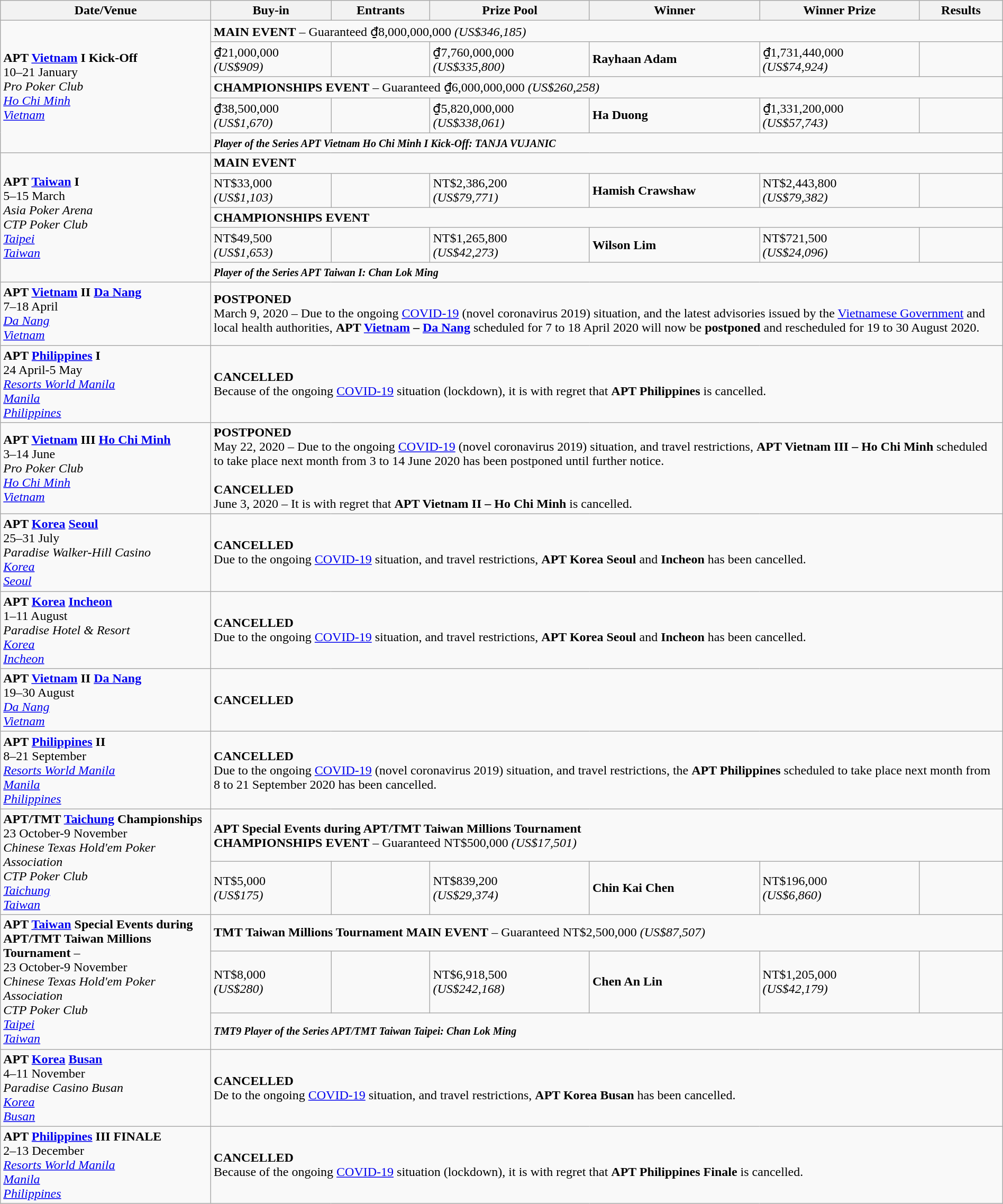<table class="wikitable" width="100%">
<tr>
<th width="21%">Date/Venue</th>
<th width="12%">Buy-in</th>
<th !width="11%">Entrants</th>
<th !width="14%">Prize Pool</th>
<th !width="18%">Winner</th>
<th !width="14%">Winner Prize</th>
<th !width="11%">Results</th>
</tr>
<tr>
<td rowspan="5"> <strong>APT <a href='#'>Vietnam</a> I Kick-Off</strong><br>10–21 January<br><em>Pro Poker Club<br><a href='#'>Ho Chi Minh</a><br><a href='#'>Vietnam</a></em></td>
<td colspan="6"><strong>MAIN EVENT</strong> – Guaranteed ₫8,000,000,000 <em>(US$346,185)</em></td>
</tr>
<tr>
<td>₫21,000,000<br><em>(US$909)</em></td>
<td></td>
<td>₫7,760,000,000<br><em>(US$335,800)</em></td>
<td> <strong>Rayhaan Adam</strong></td>
<td>₫1,731,440,000<br><em>(US$74,924)</em></td>
<td></td>
</tr>
<tr>
<td colspan="6"><strong>CHAMPIONSHIPS EVENT</strong> – Guaranteed ₫6,000,000,000 <em>(US$260,258)</em></td>
</tr>
<tr>
<td>₫38,500,000<br><em>(US$1,670)</em></td>
<td></td>
<td>₫5,820,000,000<br><em>(US$338,061)</em></td>
<td> <strong>Ha Duong</strong></td>
<td>₫1,331,200,000<br><em>(US$57,743)</em></td>
<td></td>
</tr>
<tr>
<td colspan="6"><small><strong><em>Player of the Series<strong> APT Vietnam Ho Chi Minh I Kick-Off:  </strong>TANJA VUJANIC</em></strong></small></td>
</tr>
<tr>
<td rowspan="5"> <strong>APT <a href='#'>Taiwan</a> I</strong><br>5–15 March<br><em>Asia Poker Arena<br>CTP Poker Club<br><a href='#'>Taipei</a><br><a href='#'>Taiwan</a></em></td>
<td colspan="6"><strong>MAIN EVENT</strong></td>
</tr>
<tr>
<td>NT$33,000<br><em>(US$1,103)</em></td>
<td></td>
<td>NT$2,386,200<br><em>(US$79,771)</em></td>
<td> <strong>Hamish Crawshaw</strong></td>
<td>NT$2,443,800<br><em>(US$79,382)</em></td>
<td></td>
</tr>
<tr>
<td colspan="6"><strong>CHAMPIONSHIPS EVENT</strong></td>
</tr>
<tr>
<td>NT$49,500<br><em>(US$1,653)</em></td>
<td></td>
<td>NT$1,265,800<br><em>(US$42,273)</em></td>
<td> <strong>Wilson Lim</strong></td>
<td>NT$721,500<br><em>(US$24,096)</em></td>
<td></td>
</tr>
<tr>
<td colspan="6"><small><strong><em>Player of the Series<strong> APT Taiwan I:  </strong>Chan Lok Ming</em></strong></small></td>
</tr>
<tr>
<td> <strong>APT <a href='#'>Vietnam</a> II <a href='#'>Da Nang</a></strong><br>7–18 April<br><em><a href='#'>Da Nang</a><br><a href='#'>Vietnam</a></em></td>
<td colspan="6"><strong>POSTPONED</strong><br>March 9, 2020 – Due to the ongoing <a href='#'>COVID-19</a> (novel coronavirus 2019) situation, and the latest advisories issued by the <a href='#'>Vietnamese Government</a> and local health authorities, <strong>APT <a href='#'>Vietnam</a> – <a href='#'>Da Nang</a></strong> scheduled for 7 to 18 April 2020 will now be <strong>postponed</strong> and rescheduled for 19 to 30 August 2020.</td>
</tr>
<tr>
<td> <strong>APT <a href='#'>Philippines</a> I</strong><br>24 April-5 May<br><em><a href='#'>Resorts World Manila</a><br><a href='#'>Manila</a><br><a href='#'>Philippines</a></em></td>
<td colspan="6"><strong>CANCELLED</strong><br>Because of the ongoing <a href='#'>COVID-19</a> situation (lockdown), it is with regret that <strong>APT Philippines</strong> is cancelled.</td>
</tr>
<tr>
<td> <strong>APT <a href='#'>Vietnam</a> III <a href='#'>Ho Chi Minh</a></strong><br>3–14 June<br><em>Pro Poker Club<br><a href='#'>Ho Chi Minh</a><br><a href='#'>Vietnam</a></em></td>
<td colspan="6"><strong>POSTPONED</strong><br>May 22, 2020 – Due to the ongoing <a href='#'>COVID-19</a> (novel coronavirus 2019) situation, and travel restrictions, <strong>APT Vietnam III – Ho Chi Minh</strong> scheduled to take place next month from 3 to 14 June 2020 has been postponed until further notice.<br><br>
<strong>CANCELLED</strong><br>
June 3, 2020 – It is with regret that <strong>APT Vietnam II – Ho Chi Minh</strong> is cancelled.</td>
</tr>
<tr>
<td> <strong>APT <a href='#'>Korea</a> <a href='#'>Seoul</a></strong><br>25–31 July<br><em>Paradise Walker-Hill Casino<br><a href='#'>Korea</a><br><a href='#'>Seoul</a></em></td>
<td colspan="6"><strong>CANCELLED</strong><br>Due to the ongoing <a href='#'>COVID-19</a> situation, and travel restrictions, <strong>APT Korea Seoul</strong> and <strong>Incheon</strong> has been cancelled.</td>
</tr>
<tr>
<td> <strong>APT <a href='#'>Korea</a> <a href='#'>Incheon</a></strong><br>1–11 August<br><em>Paradise Hotel & Resort<br><a href='#'>Korea</a><br><a href='#'>Incheon</a></em></td>
<td colspan="6"><strong>CANCELLED</strong><br>Due to the ongoing <a href='#'>COVID-19</a> situation, and travel restrictions, <strong>APT Korea Seoul</strong> and <strong>Incheon</strong> has been cancelled.</td>
</tr>
<tr>
<td> <strong>APT <a href='#'>Vietnam</a> II <a href='#'>Da Nang</a></strong><br>19–30 August<br><em><a href='#'>Da Nang</a><br><a href='#'>Vietnam</a></em></td>
<td colspan="6"><strong>CANCELLED</strong></td>
</tr>
<tr>
<td> <strong>APT <a href='#'>Philippines</a> II</strong><br>8–21 September<br><em><a href='#'>Resorts World Manila</a><br><a href='#'>Manila</a><br><a href='#'>Philippines</a></em></td>
<td colspan="6"><strong>CANCELLED</strong><br>Due to the ongoing <a href='#'>COVID-19</a> (novel coronavirus 2019) situation, and travel restrictions, the <strong>APT Philippines</strong> scheduled to take place next month from 8 to 21 September 2020 has been cancelled.</td>
</tr>
<tr>
<td rowspan="2"> <strong>APT/TMT <a href='#'>Taichung</a> Championships</strong> <br>23 October-9 November<br><em>Chinese Texas Hold'em Poker Association<br>CTP Poker Club<br><a href='#'>Taichung</a><br><a href='#'>Taiwan</a></em></td>
<td colspan="6"><strong>APT Special Events during APT/TMT Taiwan Millions Tournament</strong><br><strong>CHAMPIONSHIPS EVENT</strong> – Guaranteed NT$500,000 <em>(US$17,501)</em></td>
</tr>
<tr>
<td>NT$5,000<br><em>(US$175)</em></td>
<td></td>
<td>NT$839,200<br><em>(US$29,374)</em></td>
<td> <strong>Chin Kai Chen</strong></td>
<td>NT$196,000<br><em>(US$6,860)</em></td>
<td></td>
</tr>
<tr>
<td rowspan="3"> <strong>APT <a href='#'>Taiwan</a> Special Events during APT/TMT Taiwan Millions Tournament</strong>  – <br>23 October-9 November<br><em>Chinese Texas Hold'em Poker Association<br>CTP Poker Club<br><a href='#'>Taipei</a><br><a href='#'>Taiwan</a></em></td>
<td colspan="6"><strong>TMT Taiwan Millions Tournament MAIN EVENT</strong> – Guaranteed NT$2,500,000 <em>(US$87,507)</em></td>
</tr>
<tr>
<td>NT$8,000<br><em>(US$280)</em></td>
<td></td>
<td>NT$6,918,500<br><em>(US$242,168)</em></td>
<td> <strong>Chen An Lin</strong></td>
<td>NT$1,205,000<br><em>(US$42,179)</em></td>
<td></td>
</tr>
<tr>
<td colspan="6"><small><strong><em>TMT9 Player of the Series<strong> APT/TMT Taiwan Taipei:  </strong>Chan Lok Ming</em></strong></small></td>
</tr>
<tr>
<td> <strong>APT <a href='#'>Korea</a> <a href='#'>Busan</a></strong><br>4–11 November<br><em>Paradise Casino Busan<br><a href='#'>Korea</a><br><a href='#'>Busan</a></em></td>
<td colspan="6"><strong>CANCELLED</strong><br>De to the ongoing <a href='#'>COVID-19</a> situation, and travel restrictions, <strong>APT Korea Busan</strong> has been cancelled.</td>
</tr>
<tr>
<td> <strong>APT <a href='#'>Philippines</a> III FINALE</strong><br>2–13 December<br><em><a href='#'>Resorts World Manila</a><br><a href='#'>Manila</a><br><a href='#'>Philippines</a></em></td>
<td colspan="6"><strong>CANCELLED</strong><br>Because of the ongoing <a href='#'>COVID-19</a> situation (lockdown), it is with regret that <strong>APT Philippines Finale</strong> is cancelled.</td>
</tr>
</table>
